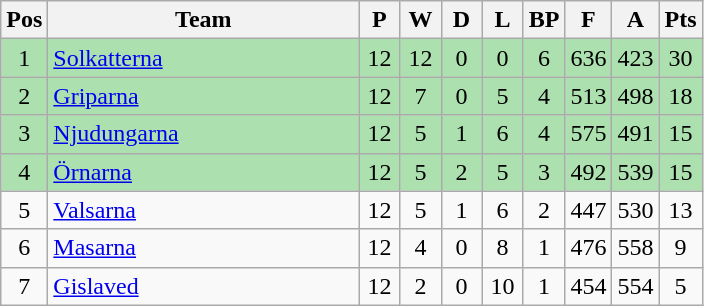<table class="wikitable" style="font-size: 100%">
<tr>
<th width=20>Pos</th>
<th width=200>Team</th>
<th width=20>P</th>
<th width=20>W</th>
<th width=20>D</th>
<th width=20>L</th>
<th width=20>BP</th>
<th width=20>F</th>
<th width=20>A</th>
<th width=20>Pts</th>
</tr>
<tr align=center style="background:#ACE1AF;">
<td>1</td>
<td align="left"><a href='#'>Solkatterna</a></td>
<td>12</td>
<td>12</td>
<td>0</td>
<td>0</td>
<td>6</td>
<td>636</td>
<td>423</td>
<td>30</td>
</tr>
<tr align=center style="background:#ACE1AF;">
<td>2</td>
<td align="left"><a href='#'>Griparna</a></td>
<td>12</td>
<td>7</td>
<td>0</td>
<td>5</td>
<td>4</td>
<td>513</td>
<td>498</td>
<td>18</td>
</tr>
<tr align=center style="background:#ACE1AF;">
<td>3</td>
<td align="left"><a href='#'>Njudungarna</a></td>
<td>12</td>
<td>5</td>
<td>1</td>
<td>6</td>
<td>4</td>
<td>575</td>
<td>491</td>
<td>15</td>
</tr>
<tr align=center style="background:#ACE1AF;">
<td>4</td>
<td align="left"><a href='#'>Örnarna</a></td>
<td>12</td>
<td>5</td>
<td>2</td>
<td>5</td>
<td>3</td>
<td>492</td>
<td>539</td>
<td>15</td>
</tr>
<tr align=center>
<td>5</td>
<td align="left"><a href='#'>Valsarna</a></td>
<td>12</td>
<td>5</td>
<td>1</td>
<td>6</td>
<td>2</td>
<td>447</td>
<td>530</td>
<td>13</td>
</tr>
<tr align=center>
<td>6</td>
<td align="left"><a href='#'>Masarna</a></td>
<td>12</td>
<td>4</td>
<td>0</td>
<td>8</td>
<td>1</td>
<td>476</td>
<td>558</td>
<td>9</td>
</tr>
<tr align=center>
<td>7</td>
<td align="left"><a href='#'>Gislaved</a></td>
<td>12</td>
<td>2</td>
<td>0</td>
<td>10</td>
<td>1</td>
<td>454</td>
<td>554</td>
<td>5</td>
</tr>
</table>
